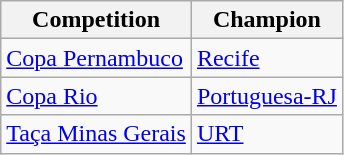<table class="wikitable">
<tr>
<th>Competition</th>
<th>Champion</th>
</tr>
<tr>
<td><a href='#'>Copa Pernambuco</a></td>
<td><a href='#'>Recife</a></td>
</tr>
<tr>
<td><a href='#'>Copa Rio</a></td>
<td><a href='#'>Portuguesa-RJ</a></td>
</tr>
<tr>
<td><a href='#'>Taça Minas Gerais</a></td>
<td><a href='#'>URT</a></td>
</tr>
</table>
